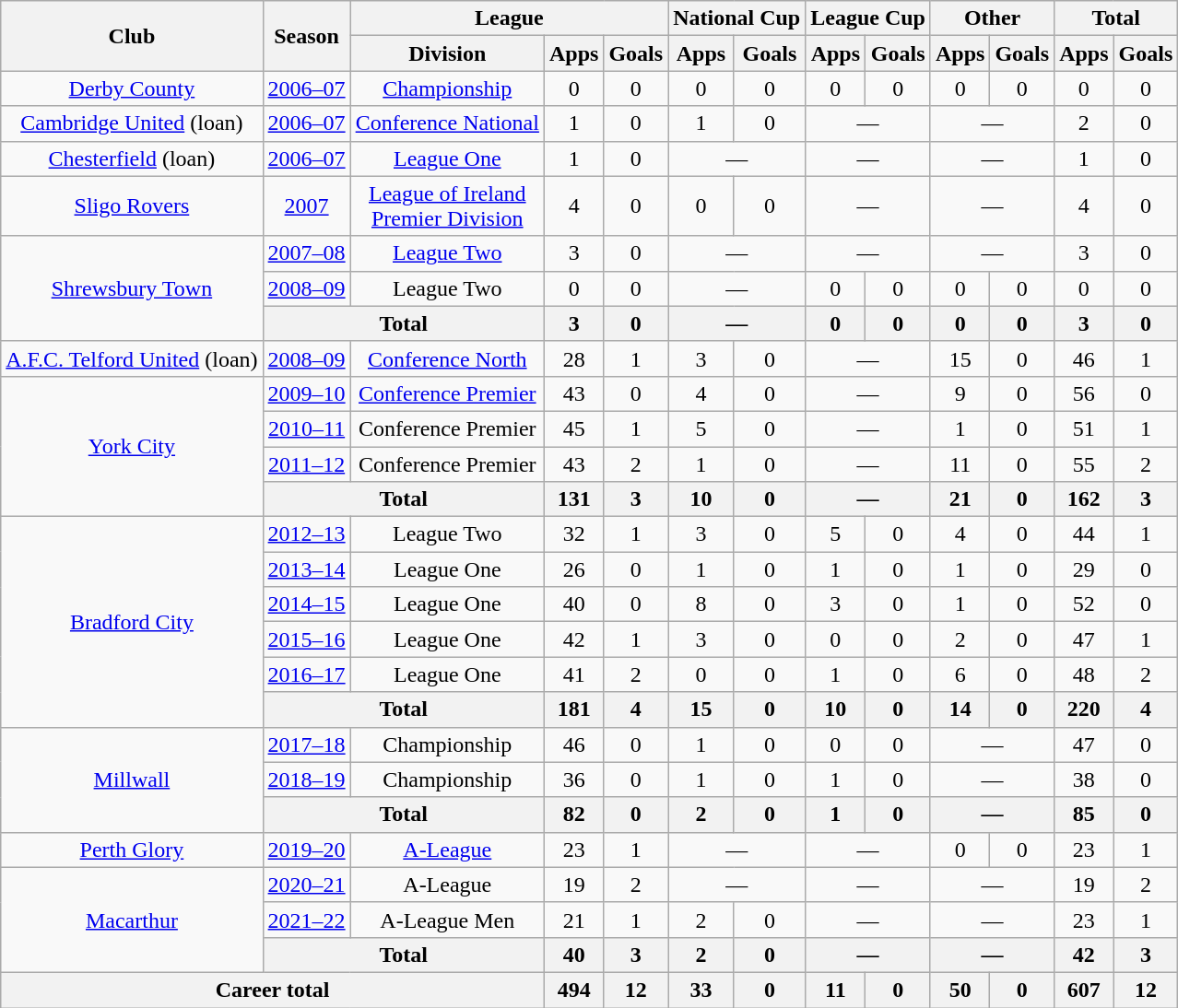<table class=wikitable style=text-align:center>
<tr>
<th rowspan=2>Club</th>
<th rowspan=2>Season</th>
<th colspan=3>League</th>
<th colspan=2>National Cup</th>
<th colspan=2>League Cup</th>
<th colspan=2>Other</th>
<th colspan=2>Total</th>
</tr>
<tr>
<th>Division</th>
<th>Apps</th>
<th>Goals</th>
<th>Apps</th>
<th>Goals</th>
<th>Apps</th>
<th>Goals</th>
<th>Apps</th>
<th>Goals</th>
<th>Apps</th>
<th>Goals</th>
</tr>
<tr>
<td><a href='#'>Derby County</a></td>
<td><a href='#'>2006–07</a></td>
<td><a href='#'>Championship</a></td>
<td>0</td>
<td>0</td>
<td>0</td>
<td>0</td>
<td>0</td>
<td>0</td>
<td>0</td>
<td>0</td>
<td>0</td>
<td>0</td>
</tr>
<tr>
<td><a href='#'>Cambridge United</a> (loan)</td>
<td><a href='#'>2006–07</a></td>
<td><a href='#'>Conference National</a></td>
<td>1</td>
<td>0</td>
<td>1</td>
<td>0</td>
<td colspan=2>—</td>
<td colspan=2>—</td>
<td>2</td>
<td>0</td>
</tr>
<tr>
<td><a href='#'>Chesterfield</a> (loan)</td>
<td><a href='#'>2006–07</a></td>
<td><a href='#'>League One</a></td>
<td>1</td>
<td>0</td>
<td colspan=2>—</td>
<td colspan=2>—</td>
<td colspan=2>—</td>
<td>1</td>
<td>0</td>
</tr>
<tr>
<td><a href='#'>Sligo Rovers</a></td>
<td><a href='#'>2007</a></td>
<td><a href='#'>League of Ireland<br>Premier Division</a></td>
<td>4</td>
<td>0</td>
<td>0</td>
<td>0</td>
<td colspan=2>—</td>
<td colspan=2>—</td>
<td>4</td>
<td>0</td>
</tr>
<tr>
<td rowspan=3><a href='#'>Shrewsbury Town</a></td>
<td><a href='#'>2007–08</a></td>
<td><a href='#'>League Two</a></td>
<td>3</td>
<td>0</td>
<td colspan=2>—</td>
<td colspan=2>—</td>
<td colspan=2>—</td>
<td>3</td>
<td>0</td>
</tr>
<tr>
<td><a href='#'>2008–09</a></td>
<td>League Two</td>
<td>0</td>
<td>0</td>
<td colspan=2>—</td>
<td>0</td>
<td>0</td>
<td>0</td>
<td>0</td>
<td>0</td>
<td>0</td>
</tr>
<tr>
<th colspan=2>Total</th>
<th>3</th>
<th>0</th>
<th colspan=2>—</th>
<th>0</th>
<th>0</th>
<th>0</th>
<th>0</th>
<th>3</th>
<th>0</th>
</tr>
<tr>
<td><a href='#'>A.F.C. Telford United</a> (loan)</td>
<td><a href='#'>2008–09</a></td>
<td><a href='#'>Conference North</a></td>
<td>28</td>
<td>1</td>
<td>3</td>
<td>0</td>
<td colspan=2>—</td>
<td>15</td>
<td>0</td>
<td>46</td>
<td>1</td>
</tr>
<tr>
<td rowspan=4><a href='#'>York City</a></td>
<td><a href='#'>2009–10</a></td>
<td><a href='#'>Conference Premier</a></td>
<td>43</td>
<td>0</td>
<td>4</td>
<td>0</td>
<td colspan=2>—</td>
<td>9</td>
<td>0</td>
<td>56</td>
<td>0</td>
</tr>
<tr>
<td><a href='#'>2010–11</a></td>
<td>Conference Premier</td>
<td>45</td>
<td>1</td>
<td>5</td>
<td>0</td>
<td colspan=2>—</td>
<td>1</td>
<td>0</td>
<td>51</td>
<td>1</td>
</tr>
<tr>
<td><a href='#'>2011–12</a></td>
<td>Conference Premier</td>
<td>43</td>
<td>2</td>
<td>1</td>
<td>0</td>
<td colspan=2>—</td>
<td>11</td>
<td>0</td>
<td>55</td>
<td>2</td>
</tr>
<tr>
<th colspan=2>Total</th>
<th>131</th>
<th>3</th>
<th>10</th>
<th>0</th>
<th colspan=2>—</th>
<th>21</th>
<th>0</th>
<th>162</th>
<th>3</th>
</tr>
<tr>
<td rowspan=6><a href='#'>Bradford City</a></td>
<td><a href='#'>2012–13</a></td>
<td>League Two</td>
<td>32</td>
<td>1</td>
<td>3</td>
<td>0</td>
<td>5</td>
<td>0</td>
<td>4</td>
<td>0</td>
<td>44</td>
<td>1</td>
</tr>
<tr>
<td><a href='#'>2013–14</a></td>
<td>League One</td>
<td>26</td>
<td>0</td>
<td>1</td>
<td>0</td>
<td>1</td>
<td>0</td>
<td>1</td>
<td>0</td>
<td>29</td>
<td>0</td>
</tr>
<tr>
<td><a href='#'>2014–15</a></td>
<td>League One</td>
<td>40</td>
<td>0</td>
<td>8</td>
<td>0</td>
<td>3</td>
<td>0</td>
<td>1</td>
<td>0</td>
<td>52</td>
<td>0</td>
</tr>
<tr>
<td><a href='#'>2015–16</a></td>
<td>League One</td>
<td>42</td>
<td>1</td>
<td>3</td>
<td>0</td>
<td>0</td>
<td>0</td>
<td>2</td>
<td>0</td>
<td>47</td>
<td>1</td>
</tr>
<tr>
<td><a href='#'>2016–17</a></td>
<td>League One</td>
<td>41</td>
<td>2</td>
<td>0</td>
<td>0</td>
<td>1</td>
<td>0</td>
<td>6</td>
<td>0</td>
<td>48</td>
<td>2</td>
</tr>
<tr>
<th colspan=2>Total</th>
<th>181</th>
<th>4</th>
<th>15</th>
<th>0</th>
<th>10</th>
<th>0</th>
<th>14</th>
<th>0</th>
<th>220</th>
<th>4</th>
</tr>
<tr>
<td rowspan=3><a href='#'>Millwall</a></td>
<td><a href='#'>2017–18</a></td>
<td>Championship</td>
<td>46</td>
<td>0</td>
<td>1</td>
<td>0</td>
<td>0</td>
<td>0</td>
<td colspan=2>—</td>
<td>47</td>
<td>0</td>
</tr>
<tr>
<td><a href='#'>2018–19</a></td>
<td>Championship</td>
<td>36</td>
<td>0</td>
<td>1</td>
<td>0</td>
<td>1</td>
<td>0</td>
<td colspan=2>—</td>
<td>38</td>
<td>0</td>
</tr>
<tr>
<th colspan=2>Total</th>
<th>82</th>
<th>0</th>
<th>2</th>
<th>0</th>
<th>1</th>
<th>0</th>
<th colspan=2>—</th>
<th>85</th>
<th>0</th>
</tr>
<tr>
<td><a href='#'>Perth Glory</a></td>
<td><a href='#'>2019–20</a></td>
<td><a href='#'>A-League</a></td>
<td>23</td>
<td>1</td>
<td colspan=2>—</td>
<td colspan=2>—</td>
<td>0</td>
<td>0</td>
<td>23</td>
<td>1</td>
</tr>
<tr>
<td rowspan=3><a href='#'>Macarthur</a></td>
<td><a href='#'>2020–21</a></td>
<td>A-League</td>
<td>19</td>
<td>2</td>
<td colspan=2>—</td>
<td colspan=2>—</td>
<td colspan=2>—</td>
<td>19</td>
<td>2</td>
</tr>
<tr>
<td><a href='#'>2021–22</a></td>
<td>A-League Men</td>
<td>21</td>
<td>1</td>
<td>2</td>
<td>0</td>
<td colspan=2>—</td>
<td colspan=2>—</td>
<td>23</td>
<td>1</td>
</tr>
<tr>
<th colspan=2>Total</th>
<th>40</th>
<th>3</th>
<th>2</th>
<th>0</th>
<th colspan=2>—</th>
<th colspan=2>—</th>
<th>42</th>
<th>3</th>
</tr>
<tr>
<th colspan=3>Career total</th>
<th>494</th>
<th>12</th>
<th>33</th>
<th>0</th>
<th>11</th>
<th>0</th>
<th>50</th>
<th>0</th>
<th>607</th>
<th>12</th>
</tr>
</table>
